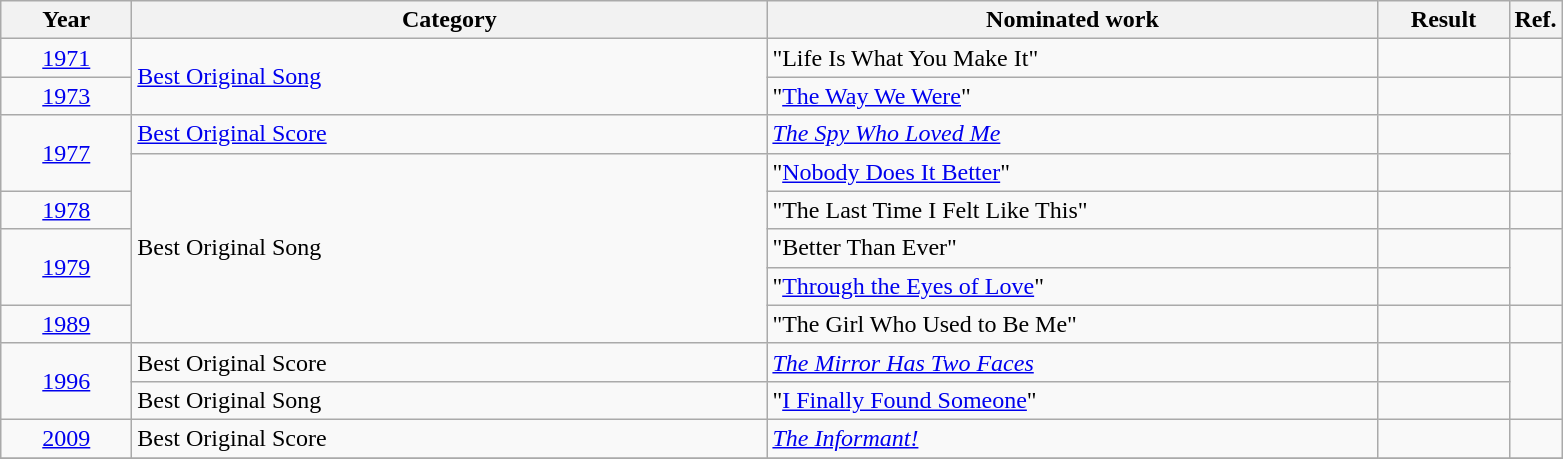<table class=wikitable>
<tr>
<th scope="col" style="width:5em;">Year</th>
<th scope="col" style="width:26em;">Category</th>
<th scope="col" style="width:25em;">Nominated work</th>
<th scope="col" style="width:5em;">Result</th>
<th>Ref.</th>
</tr>
<tr>
<td style="text-align:center;"><a href='#'>1971</a></td>
<td rowspan="2"><a href='#'>Best Original Song</a></td>
<td>"Life Is What You Make It" </td>
<td></td>
<td style="text-align:center;"></td>
</tr>
<tr>
<td style="text-align:center;"><a href='#'>1973</a></td>
<td>"<a href='#'>The Way We Were</a>" </td>
<td></td>
<td style="text-align:center;"></td>
</tr>
<tr>
<td style="text-align:center;", rowspan="2"><a href='#'>1977</a></td>
<td><a href='#'>Best Original Score</a></td>
<td><em><a href='#'>The Spy Who Loved Me</a></em></td>
<td></td>
<td style="text-align:center;", rowspan=2></td>
</tr>
<tr>
<td rowspan="5">Best Original Song</td>
<td>"<a href='#'>Nobody Does It Better</a>" </td>
<td></td>
</tr>
<tr>
<td style="text-align:center;"><a href='#'>1978</a></td>
<td>"The Last Time I Felt Like This" </td>
<td></td>
<td style="text-align:center;"></td>
</tr>
<tr>
<td style="text-align:center;", rowspan="2"><a href='#'>1979</a></td>
<td>"Better Than Ever" </td>
<td></td>
<td style="text-align:center;", rowspan=2></td>
</tr>
<tr>
<td>"<a href='#'>Through the Eyes of Love</a>" </td>
<td></td>
</tr>
<tr>
<td style="text-align:center;"><a href='#'>1989</a></td>
<td>"The Girl Who Used to Be Me" </td>
<td></td>
<td style="text-align:center;"></td>
</tr>
<tr>
<td style="text-align:center;", rowspan="2"><a href='#'>1996</a></td>
<td>Best Original Score</td>
<td><em><a href='#'>The Mirror Has Two Faces</a></em></td>
<td></td>
<td style="text-align:center;", rowspan=2></td>
</tr>
<tr>
<td>Best Original Song</td>
<td>"<a href='#'>I Finally Found Someone</a>" </td>
<td></td>
</tr>
<tr>
<td style="text-align:center;"><a href='#'>2009</a></td>
<td>Best Original Score</td>
<td><em><a href='#'>The Informant!</a></em></td>
<td></td>
<td style="text-align:center;"></td>
</tr>
<tr>
</tr>
</table>
